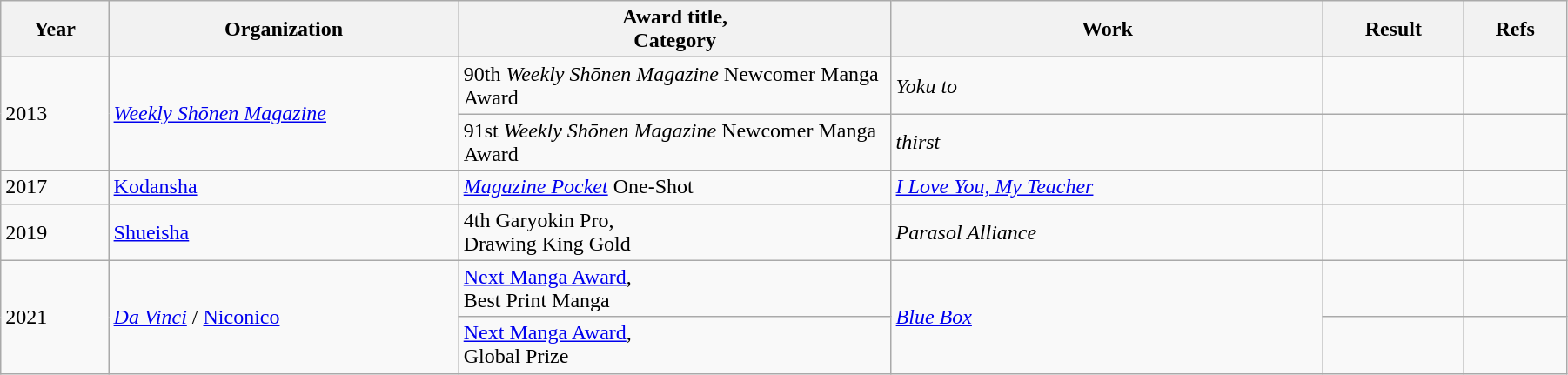<table class="wikitable" style="width:95%;" cellpadding="5">
<tr>
<th scope="col" style="width:30px;">Year</th>
<th scope="col" style="width:120px;">Organization</th>
<th scope="col" style="width:150px;">Award title,<br>Category</th>
<th scope="col" style="width:150px;">Work</th>
<th scope="col" style="width:10px;">Result</th>
<th scope="col" style="width:10px;">Refs<br></th>
</tr>
<tr>
<td rowspan="2">2013</td>
<td rowspan="2"><em><a href='#'>Weekly Shōnen Magazine</a></em></td>
<td>90th <em>Weekly Shōnen Magazine</em> Newcomer Manga Award</td>
<td><em>Yoku to</em></td>
<td></td>
<td></td>
</tr>
<tr>
<td>91st <em>Weekly Shōnen Magazine</em> Newcomer Manga Award</td>
<td><em>thirst</em></td>
<td></td>
<td></td>
</tr>
<tr>
<td>2017</td>
<td><a href='#'>Kodansha</a></td>
<td><em><a href='#'>Magazine Pocket</a></em> One-Shot</td>
<td><em><a href='#'>I Love You, My Teacher</a></em></td>
<td></td>
<td></td>
</tr>
<tr>
<td>2019</td>
<td><a href='#'>Shueisha</a></td>
<td>4th Garyokin Pro,<br>Drawing King Gold</td>
<td><em>Parasol Alliance</em></td>
<td></td>
<td></td>
</tr>
<tr>
<td rowspan="2">2021</td>
<td rowspan="2"><em><a href='#'>Da Vinci</a></em> / <a href='#'>Niconico</a></td>
<td><a href='#'>Next Manga Award</a>,<br>Best Print Manga</td>
<td rowspan="2"><em><a href='#'>Blue Box</a></em></td>
<td></td>
<td></td>
</tr>
<tr>
<td><a href='#'>Next Manga Award</a>,<br>Global Prize</td>
<td></td>
<td></td>
</tr>
</table>
